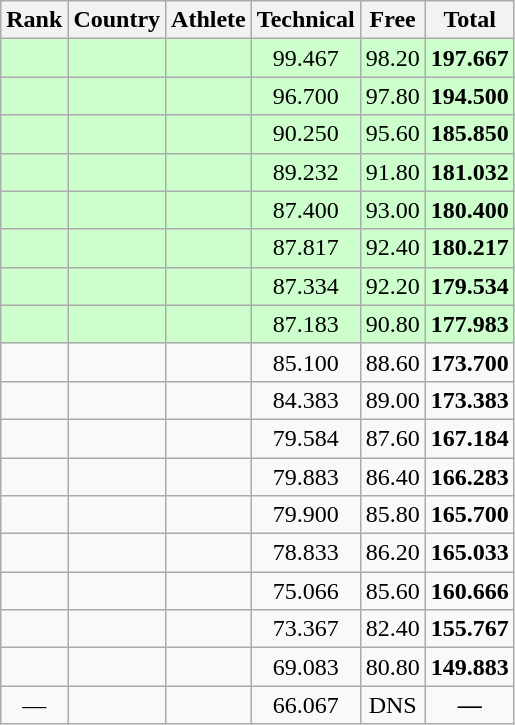<table class="wikitable sortable" style="text-align:center">
<tr>
<th>Rank</th>
<th>Country</th>
<th>Athlete</th>
<th>Technical</th>
<th>Free</th>
<th>Total</th>
</tr>
<tr bgcolor=ccffcc>
<td></td>
<td align=left></td>
<td></td>
<td>99.467</td>
<td>98.20</td>
<td><strong>197.667</strong></td>
</tr>
<tr bgcolor=ccffcc>
<td></td>
<td align=left></td>
<td></td>
<td>96.700</td>
<td>97.80</td>
<td><strong>194.500</strong></td>
</tr>
<tr bgcolor=ccffcc>
<td></td>
<td align=left></td>
<td></td>
<td>90.250</td>
<td>95.60</td>
<td><strong>185.850</strong></td>
</tr>
<tr bgcolor=ccffcc>
<td></td>
<td align=left></td>
<td></td>
<td>89.232</td>
<td>91.80</td>
<td><strong>181.032</strong></td>
</tr>
<tr bgcolor=ccffcc>
<td></td>
<td align=left></td>
<td></td>
<td>87.400</td>
<td>93.00</td>
<td><strong>180.400</strong></td>
</tr>
<tr bgcolor=ccffcc>
<td></td>
<td align=left></td>
<td></td>
<td>87.817</td>
<td>92.40</td>
<td><strong>180.217</strong></td>
</tr>
<tr bgcolor=ccffcc>
<td></td>
<td align=left></td>
<td></td>
<td>87.334</td>
<td>92.20</td>
<td><strong>179.534</strong></td>
</tr>
<tr bgcolor=ccffcc>
<td></td>
<td align=left></td>
<td></td>
<td>87.183</td>
<td>90.80</td>
<td><strong>177.983</strong></td>
</tr>
<tr>
<td></td>
<td align=left></td>
<td></td>
<td>85.100</td>
<td>88.60</td>
<td><strong>173.700</strong></td>
</tr>
<tr>
<td></td>
<td align=left></td>
<td></td>
<td>84.383</td>
<td>89.00</td>
<td><strong>173.383</strong></td>
</tr>
<tr>
<td></td>
<td align=left></td>
<td></td>
<td>79.584</td>
<td>87.60</td>
<td><strong>167.184</strong></td>
</tr>
<tr>
<td></td>
<td align=left></td>
<td></td>
<td>79.883</td>
<td>86.40</td>
<td><strong>166.283</strong></td>
</tr>
<tr>
<td></td>
<td align=left></td>
<td></td>
<td>79.900</td>
<td>85.80</td>
<td><strong>165.700</strong></td>
</tr>
<tr>
<td></td>
<td align=left></td>
<td></td>
<td>78.833</td>
<td>86.20</td>
<td><strong>165.033</strong></td>
</tr>
<tr>
<td></td>
<td align=left></td>
<td></td>
<td>75.066</td>
<td>85.60</td>
<td><strong>160.666</strong></td>
</tr>
<tr>
<td></td>
<td align=left></td>
<td></td>
<td>73.367</td>
<td>82.40</td>
<td><strong>155.767</strong></td>
</tr>
<tr>
<td></td>
<td align=left></td>
<td></td>
<td>69.083</td>
<td>80.80</td>
<td><strong>149.883</strong></td>
</tr>
<tr>
<td data-sort-value=9>—</td>
<td align=left></td>
<td></td>
<td>66.067</td>
<td>DNS</td>
<td><strong>—</strong></td>
</tr>
</table>
